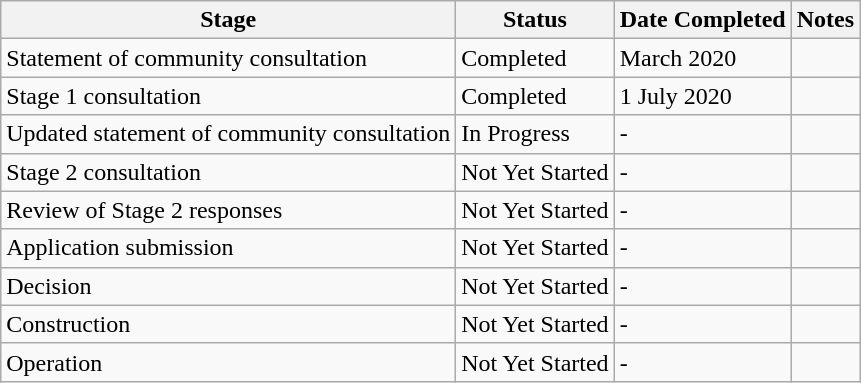<table class="wikitable">
<tr>
<th>Stage</th>
<th>Status</th>
<th>Date Completed</th>
<th>Notes</th>
</tr>
<tr>
<td>Statement of community consultation</td>
<td>Completed</td>
<td>March 2020</td>
<td></td>
</tr>
<tr>
<td>Stage 1 consultation</td>
<td>Completed</td>
<td>1 July 2020</td>
<td></td>
</tr>
<tr>
<td>Updated statement of community consultation</td>
<td>In Progress</td>
<td>-</td>
<td></td>
</tr>
<tr>
<td>Stage 2 consultation</td>
<td>Not Yet Started</td>
<td>-</td>
<td></td>
</tr>
<tr>
<td>Review of Stage 2 responses</td>
<td>Not Yet Started</td>
<td>-</td>
<td></td>
</tr>
<tr>
<td>Application submission</td>
<td>Not Yet Started</td>
<td>-</td>
<td></td>
</tr>
<tr>
<td>Decision</td>
<td>Not Yet Started</td>
<td>-</td>
<td></td>
</tr>
<tr>
<td>Construction</td>
<td>Not Yet Started</td>
<td>-</td>
<td></td>
</tr>
<tr>
<td>Operation</td>
<td>Not Yet Started</td>
<td>-</td>
<td></td>
</tr>
</table>
